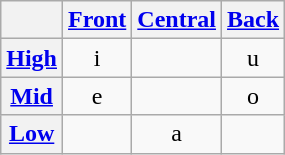<table class="wikitable" style="text-align: center;">
<tr>
<th></th>
<th><a href='#'>Front</a></th>
<th><a href='#'>Central</a></th>
<th><a href='#'>Back</a></th>
</tr>
<tr>
<th><a href='#'>High</a></th>
<td>i</td>
<td></td>
<td>u</td>
</tr>
<tr>
<th><a href='#'>Mid</a></th>
<td>e</td>
<td></td>
<td>o</td>
</tr>
<tr>
<th><a href='#'>Low</a></th>
<td></td>
<td>a</td>
<td></td>
</tr>
</table>
